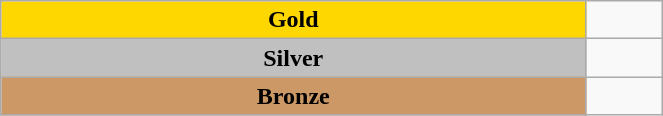<table class="wikitable" style=" text-align:center;" width="35%">
<tr>
<td bgcolor="gold"><strong>Gold</strong></td>
<td></td>
</tr>
<tr>
<td bgcolor="silver"><strong>Silver</strong></td>
<td></td>
</tr>
<tr>
<td bgcolor="CC9966"><strong>Bronze</strong></td>
<td></td>
</tr>
</table>
